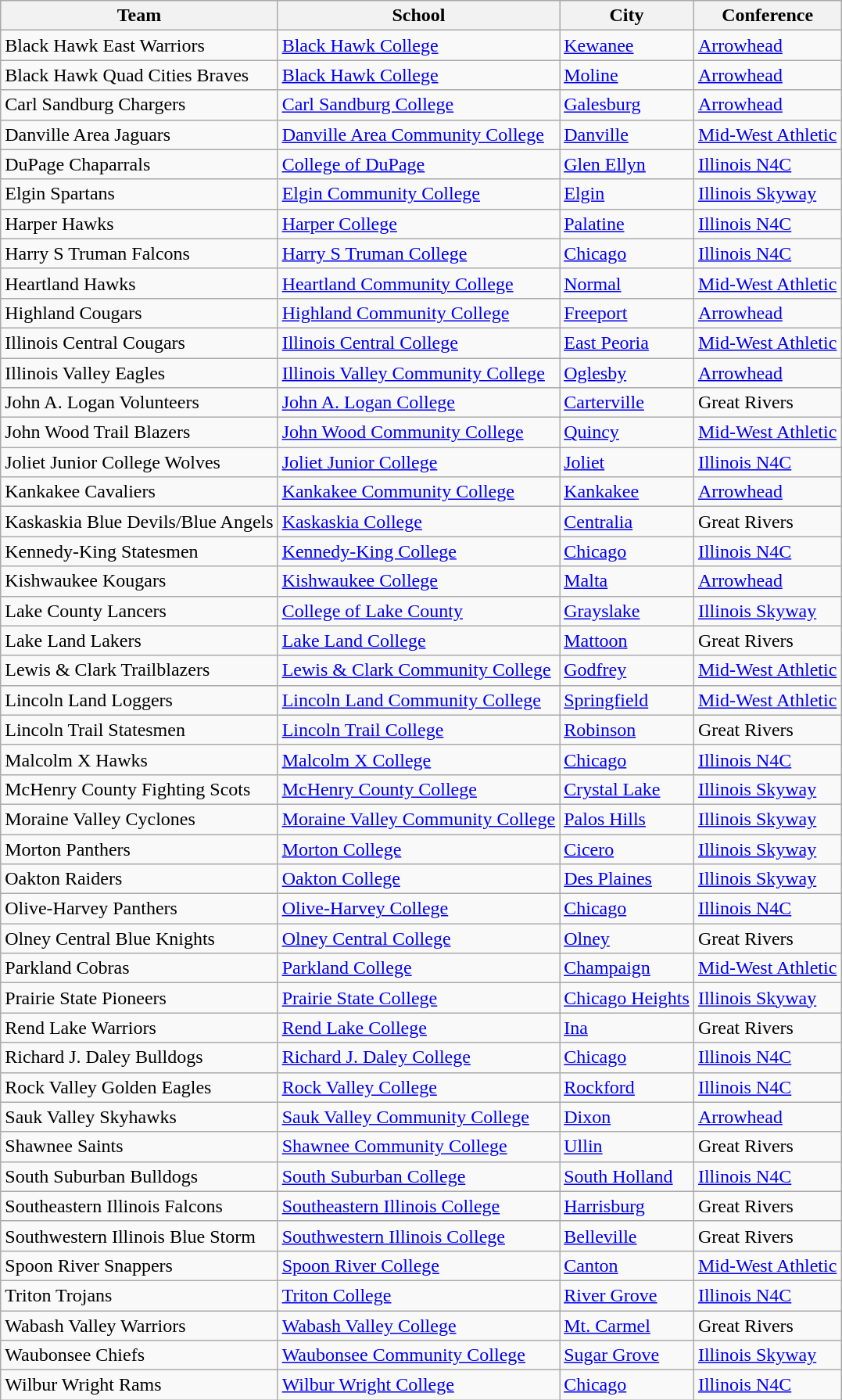<table class="sortable wikitable">
<tr>
<th>Team</th>
<th>School</th>
<th>City</th>
<th>Conference</th>
</tr>
<tr>
<td>Black Hawk East Warriors</td>
<td><a href='#'>Black Hawk College</a></td>
<td><a href='#'>Kewanee</a></td>
<td><a href='#'>Arrowhead</a></td>
</tr>
<tr>
<td>Black Hawk Quad Cities Braves</td>
<td><a href='#'>Black Hawk College</a></td>
<td><a href='#'>Moline</a></td>
<td><a href='#'>Arrowhead</a></td>
</tr>
<tr>
<td>Carl Sandburg Chargers</td>
<td><a href='#'>Carl Sandburg College</a></td>
<td><a href='#'>Galesburg</a></td>
<td><a href='#'>Arrowhead</a></td>
</tr>
<tr>
<td>Danville Area Jaguars</td>
<td><a href='#'>Danville Area Community College</a></td>
<td><a href='#'>Danville</a></td>
<td><a href='#'>Mid-West Athletic</a></td>
</tr>
<tr>
<td>DuPage Chaparrals</td>
<td><a href='#'>College of DuPage</a></td>
<td><a href='#'>Glen Ellyn</a></td>
<td><a href='#'>Illinois N4C</a></td>
</tr>
<tr>
<td>Elgin Spartans</td>
<td><a href='#'>Elgin Community College</a></td>
<td><a href='#'>Elgin</a></td>
<td><a href='#'>Illinois Skyway</a></td>
</tr>
<tr>
<td>Harper Hawks</td>
<td><a href='#'>Harper College</a></td>
<td><a href='#'>Palatine</a></td>
<td><a href='#'>Illinois N4C</a></td>
</tr>
<tr>
<td>Harry S Truman Falcons</td>
<td><a href='#'>Harry S Truman College</a></td>
<td><a href='#'>Chicago</a></td>
<td><a href='#'>Illinois N4C</a></td>
</tr>
<tr>
<td>Heartland Hawks</td>
<td><a href='#'>Heartland Community College</a></td>
<td><a href='#'>Normal</a></td>
<td><a href='#'>Mid-West Athletic</a></td>
</tr>
<tr>
<td>Highland Cougars</td>
<td><a href='#'>Highland Community College</a></td>
<td><a href='#'>Freeport</a></td>
<td><a href='#'>Arrowhead</a></td>
</tr>
<tr>
<td>Illinois Central Cougars</td>
<td><a href='#'>Illinois Central College</a></td>
<td><a href='#'>East Peoria</a></td>
<td><a href='#'>Mid-West Athletic</a></td>
</tr>
<tr>
<td>Illinois Valley Eagles</td>
<td><a href='#'>Illinois Valley Community College</a></td>
<td><a href='#'>Oglesby</a></td>
<td><a href='#'>Arrowhead</a></td>
</tr>
<tr>
<td>John A. Logan Volunteers</td>
<td><a href='#'>John A. Logan College</a></td>
<td><a href='#'>Carterville</a></td>
<td>Great Rivers</td>
</tr>
<tr>
<td>John Wood Trail Blazers</td>
<td><a href='#'>John Wood Community College</a></td>
<td><a href='#'>Quincy</a></td>
<td><a href='#'>Mid-West Athletic</a></td>
</tr>
<tr>
<td>Joliet Junior College Wolves</td>
<td><a href='#'>Joliet Junior College</a></td>
<td><a href='#'>Joliet</a></td>
<td><a href='#'>Illinois N4C</a></td>
</tr>
<tr>
<td>Kankakee Cavaliers</td>
<td><a href='#'>Kankakee Community College</a></td>
<td><a href='#'>Kankakee</a></td>
<td><a href='#'>Arrowhead</a></td>
</tr>
<tr>
<td>Kaskaskia Blue Devils/Blue Angels</td>
<td><a href='#'>Kaskaskia College</a></td>
<td><a href='#'>Centralia</a></td>
<td>Great Rivers</td>
</tr>
<tr>
<td>Kennedy-King Statesmen</td>
<td><a href='#'>Kennedy-King College</a></td>
<td><a href='#'>Chicago</a></td>
<td><a href='#'>Illinois N4C</a></td>
</tr>
<tr>
<td>Kishwaukee Kougars</td>
<td><a href='#'>Kishwaukee College</a></td>
<td><a href='#'>Malta</a></td>
<td><a href='#'>Arrowhead</a></td>
</tr>
<tr>
<td>Lake County Lancers</td>
<td><a href='#'>College of Lake County</a></td>
<td><a href='#'>Grayslake</a></td>
<td><a href='#'>Illinois Skyway</a></td>
</tr>
<tr>
<td>Lake Land Lakers</td>
<td><a href='#'>Lake Land College</a></td>
<td><a href='#'>Mattoon</a></td>
<td>Great Rivers</td>
</tr>
<tr>
<td>Lewis & Clark Trailblazers</td>
<td><a href='#'>Lewis & Clark Community College</a></td>
<td><a href='#'>Godfrey</a></td>
<td><a href='#'>Mid-West Athletic</a></td>
</tr>
<tr>
<td>Lincoln Land Loggers</td>
<td><a href='#'>Lincoln Land Community College</a></td>
<td><a href='#'>Springfield</a></td>
<td><a href='#'>Mid-West Athletic</a></td>
</tr>
<tr>
<td>Lincoln Trail Statesmen</td>
<td><a href='#'>Lincoln Trail College</a></td>
<td><a href='#'>Robinson</a></td>
<td>Great Rivers</td>
</tr>
<tr>
<td>Malcolm X Hawks</td>
<td><a href='#'>Malcolm X College</a></td>
<td><a href='#'>Chicago</a></td>
<td><a href='#'>Illinois N4C</a></td>
</tr>
<tr>
<td>McHenry County Fighting Scots</td>
<td><a href='#'>McHenry County College</a></td>
<td><a href='#'>Crystal Lake</a></td>
<td><a href='#'>Illinois Skyway</a></td>
</tr>
<tr>
<td>Moraine Valley Cyclones</td>
<td><a href='#'>Moraine Valley Community College</a></td>
<td><a href='#'>Palos Hills</a></td>
<td><a href='#'>Illinois Skyway</a></td>
</tr>
<tr>
<td>Morton Panthers</td>
<td><a href='#'>Morton College</a></td>
<td><a href='#'>Cicero</a></td>
<td><a href='#'>Illinois Skyway</a></td>
</tr>
<tr>
<td>Oakton Raiders</td>
<td><a href='#'>Oakton College</a></td>
<td><a href='#'>Des Plaines</a></td>
<td><a href='#'>Illinois Skyway</a></td>
</tr>
<tr>
<td>Olive-Harvey Panthers</td>
<td><a href='#'>Olive-Harvey College</a></td>
<td><a href='#'>Chicago</a></td>
<td><a href='#'>Illinois N4C</a></td>
</tr>
<tr>
<td>Olney Central Blue Knights</td>
<td><a href='#'>Olney Central College</a></td>
<td><a href='#'>Olney</a></td>
<td>Great Rivers</td>
</tr>
<tr>
<td>Parkland Cobras</td>
<td><a href='#'>Parkland College</a></td>
<td><a href='#'>Champaign</a></td>
<td><a href='#'>Mid-West Athletic</a></td>
</tr>
<tr>
<td>Prairie State Pioneers</td>
<td><a href='#'>Prairie State College</a></td>
<td><a href='#'>Chicago Heights</a></td>
<td><a href='#'>Illinois Skyway</a></td>
</tr>
<tr>
<td>Rend Lake Warriors</td>
<td><a href='#'>Rend Lake College</a></td>
<td><a href='#'>Ina</a></td>
<td>Great Rivers</td>
</tr>
<tr>
<td>Richard J. Daley Bulldogs</td>
<td><a href='#'>Richard J. Daley College</a></td>
<td><a href='#'>Chicago</a></td>
<td><a href='#'>Illinois N4C</a></td>
</tr>
<tr>
<td>Rock Valley Golden Eagles</td>
<td><a href='#'>Rock Valley College</a></td>
<td><a href='#'>Rockford</a></td>
<td><a href='#'>Illinois N4C</a></td>
</tr>
<tr>
<td>Sauk Valley Skyhawks</td>
<td><a href='#'>Sauk Valley Community College</a></td>
<td><a href='#'>Dixon</a></td>
<td><a href='#'>Arrowhead</a></td>
</tr>
<tr>
<td>Shawnee Saints</td>
<td><a href='#'>Shawnee Community College</a></td>
<td><a href='#'>Ullin</a></td>
<td>Great Rivers</td>
</tr>
<tr>
<td>South Suburban Bulldogs</td>
<td><a href='#'>South Suburban College</a></td>
<td><a href='#'>South Holland</a></td>
<td><a href='#'>Illinois N4C</a></td>
</tr>
<tr>
<td>Southeastern Illinois Falcons</td>
<td><a href='#'>Southeastern Illinois College</a></td>
<td><a href='#'>Harrisburg</a></td>
<td>Great Rivers</td>
</tr>
<tr>
<td>Southwestern Illinois Blue Storm</td>
<td><a href='#'>Southwestern Illinois College</a></td>
<td><a href='#'>Belleville</a></td>
<td>Great Rivers</td>
</tr>
<tr>
<td>Spoon River Snappers</td>
<td><a href='#'>Spoon River College</a></td>
<td><a href='#'>Canton</a></td>
<td><a href='#'>Mid-West Athletic</a></td>
</tr>
<tr>
<td>Triton Trojans</td>
<td><a href='#'>Triton College</a></td>
<td><a href='#'>River Grove</a></td>
<td><a href='#'>Illinois N4C</a></td>
</tr>
<tr>
<td>Wabash Valley Warriors</td>
<td><a href='#'>Wabash Valley College</a></td>
<td><a href='#'>Mt. Carmel</a></td>
<td>Great Rivers</td>
</tr>
<tr>
<td>Waubonsee Chiefs</td>
<td><a href='#'>Waubonsee Community College</a></td>
<td><a href='#'>Sugar Grove</a></td>
<td><a href='#'>Illinois Skyway</a></td>
</tr>
<tr>
<td>Wilbur Wright Rams</td>
<td><a href='#'>Wilbur Wright College</a></td>
<td><a href='#'>Chicago</a></td>
<td><a href='#'>Illinois N4C</a></td>
</tr>
</table>
